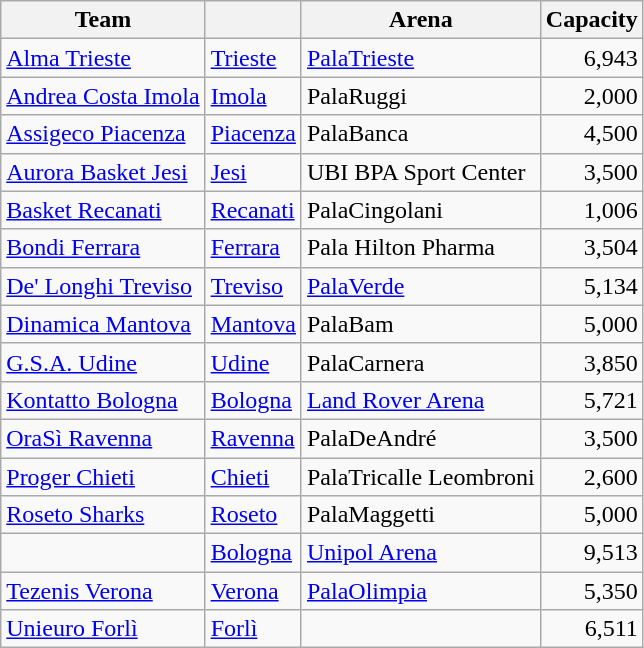<table class="wikitable sortable" style="margin:1em 2em 1em 1em;">
<tr>
<th>Team</th>
<th></th>
<th>Arena</th>
<th>Capacity</th>
</tr>
<tr>
<td><a href='#'>Alma Trieste</a></td>
<td><a href='#'>Trieste</a></td>
<td><a href='#'>PalaTrieste</a></td>
<td align=right>6,943</td>
</tr>
<tr>
<td><a href='#'>Andrea Costa Imola</a></td>
<td><a href='#'>Imola</a></td>
<td>PalaRuggi</td>
<td align=right>2,000</td>
</tr>
<tr>
<td><a href='#'>Assigeco Piacenza</a></td>
<td><a href='#'>Piacenza</a></td>
<td>PalaBanca</td>
<td align=right>4,500</td>
</tr>
<tr>
<td><a href='#'>Aurora Basket Jesi</a></td>
<td><a href='#'>Jesi</a></td>
<td>UBI BPA Sport Center</td>
<td align=right>3,500</td>
</tr>
<tr>
<td><a href='#'>Basket Recanati</a></td>
<td><a href='#'>Recanati</a></td>
<td>PalaCingolani</td>
<td align=right>1,006</td>
</tr>
<tr>
<td><a href='#'>Bondi Ferrara</a></td>
<td><a href='#'>Ferrara</a></td>
<td>Pala Hilton Pharma</td>
<td align=right>3,504</td>
</tr>
<tr>
<td><a href='#'>De' Longhi Treviso</a></td>
<td><a href='#'>Treviso</a></td>
<td><a href='#'>PalaVerde</a></td>
<td align=right>5,134</td>
</tr>
<tr>
<td><a href='#'>Dinamica Mantova</a></td>
<td><a href='#'>Mantova</a></td>
<td>PalaBam</td>
<td align=right>5,000</td>
</tr>
<tr>
<td><a href='#'>G.S.A. Udine</a></td>
<td><a href='#'>Udine</a></td>
<td>PalaCarnera</td>
<td align=right>3,850</td>
</tr>
<tr>
<td><a href='#'>Kontatto Bologna</a></td>
<td><a href='#'>Bologna</a></td>
<td><a href='#'>Land Rover Arena</a></td>
<td align=right>5,721</td>
</tr>
<tr>
<td><a href='#'>OraSì Ravenna</a></td>
<td><a href='#'>Ravenna</a></td>
<td>PalaDeAndré</td>
<td align=right>3,500</td>
</tr>
<tr>
<td><a href='#'>Proger Chieti</a></td>
<td><a href='#'>Chieti</a></td>
<td>PalaTricalle Leombroni</td>
<td align=right>2,600</td>
</tr>
<tr>
<td><a href='#'>Roseto Sharks</a></td>
<td><a href='#'>Roseto</a></td>
<td>PalaMaggetti</td>
<td align=right>5,000</td>
</tr>
<tr>
<td></td>
<td><a href='#'>Bologna</a></td>
<td><a href='#'>Unipol Arena</a></td>
<td align=right>9,513</td>
</tr>
<tr>
<td><a href='#'>Tezenis Verona</a></td>
<td><a href='#'>Verona</a></td>
<td><a href='#'>PalaOlimpia</a></td>
<td align=right>5,350</td>
</tr>
<tr>
<td><a href='#'>Unieuro Forlì</a></td>
<td><a href='#'>Forlì</a></td>
<td></td>
<td align=right>6,511</td>
</tr>
</table>
